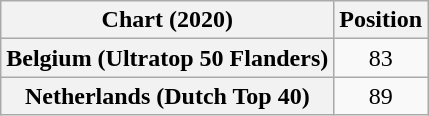<table class="wikitable plainrowheaders sortable" style="text-align:center">
<tr>
<th>Chart (2020)</th>
<th>Position</th>
</tr>
<tr>
<th scope="row">Belgium (Ultratop 50 Flanders)</th>
<td>83</td>
</tr>
<tr>
<th scope="row">Netherlands (Dutch Top 40)</th>
<td>89</td>
</tr>
</table>
